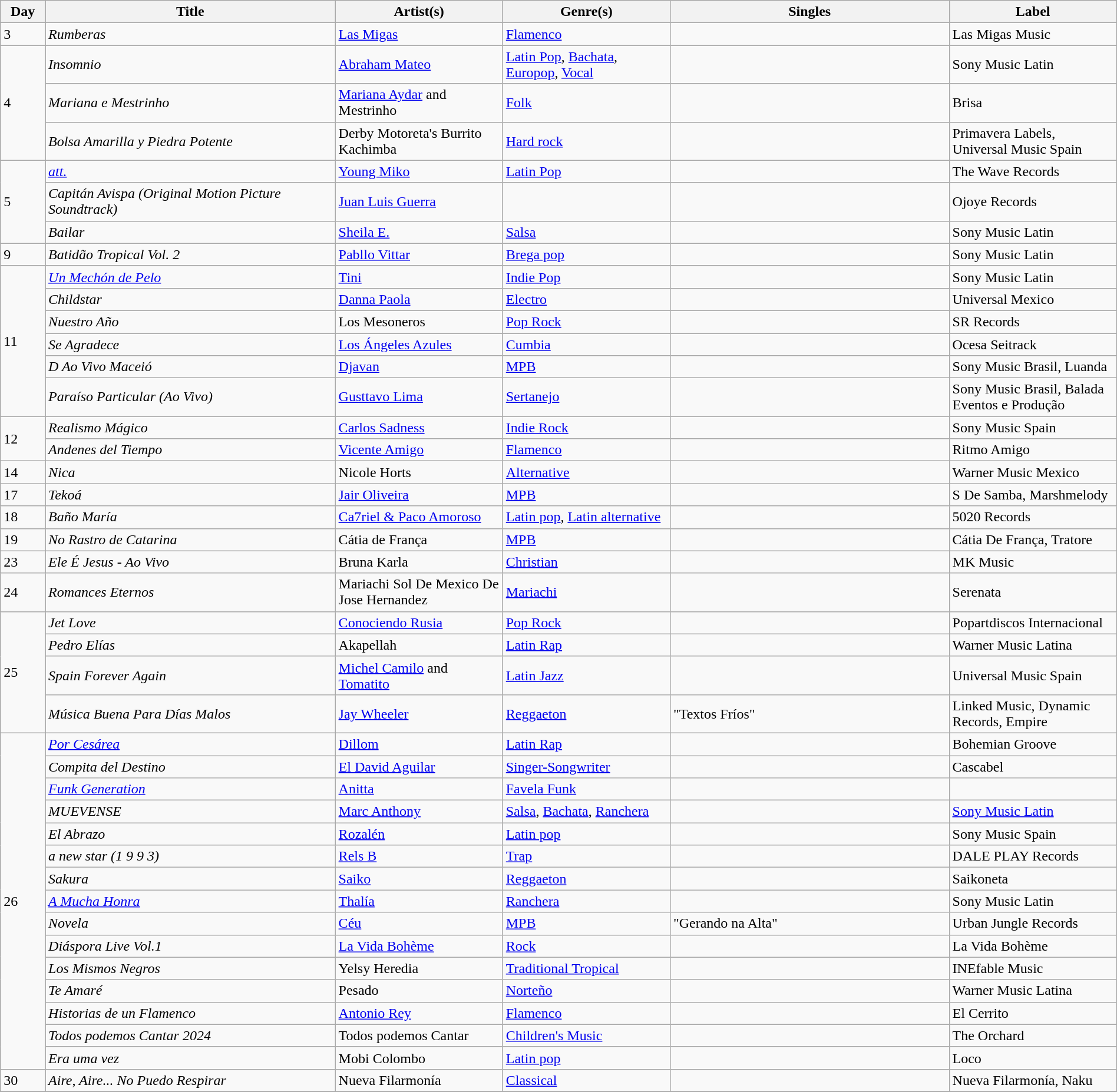<table class="wikitable" style="width:100%; margin-bottom:4px">
<tr>
<th scope="col" width="4%">Day</th>
<th scope="col" width="26%">Title</th>
<th scope="col" width="15%">Artist(s)</th>
<th scope="col" width="15%">Genre(s)</th>
<th scope="col" width="25%">Singles</th>
<th scope="col" width="15%">Label</th>
</tr>
<tr>
<td>3</td>
<td><em>Rumberas</em></td>
<td><a href='#'>Las Migas</a></td>
<td><a href='#'>Flamenco</a></td>
<td></td>
<td>Las Migas Music</td>
</tr>
<tr>
<td rowspan="3">4</td>
<td><em>Insomnio</em></td>
<td><a href='#'>Abraham Mateo</a></td>
<td><a href='#'>Latin Pop</a>, <a href='#'>Bachata</a>, <a href='#'>Europop</a>, <a href='#'>Vocal</a></td>
<td></td>
<td>Sony Music Latin</td>
</tr>
<tr>
<td><em>Mariana e Mestrinho</em></td>
<td><a href='#'>Mariana Aydar</a> and Mestrinho</td>
<td><a href='#'>Folk</a></td>
<td></td>
<td>Brisa</td>
</tr>
<tr>
<td><em>Bolsa Amarilla y Piedra Potente</em></td>
<td>Derby Motoreta's Burrito Kachimba</td>
<td><a href='#'>Hard rock</a></td>
<td></td>
<td>Primavera Labels, Universal Music Spain</td>
</tr>
<tr>
<td rowspan="3">5</td>
<td><em><a href='#'>att.</a></em></td>
<td><a href='#'>Young Miko</a></td>
<td><a href='#'>Latin Pop</a></td>
<td></td>
<td>The Wave Records</td>
</tr>
<tr>
<td><em>Capitán Avispa (Original Motion Picture Soundtrack)</em></td>
<td><a href='#'>Juan Luis Guerra</a></td>
<td></td>
<td></td>
<td>Ojoye Records</td>
</tr>
<tr>
<td><em>Bailar</em></td>
<td><a href='#'>Sheila E.</a></td>
<td><a href='#'>Salsa</a></td>
<td></td>
<td>Sony Music Latin</td>
</tr>
<tr>
<td>9</td>
<td><em>Batidão Tropical Vol. 2</em></td>
<td><a href='#'>Pabllo Vittar</a></td>
<td><a href='#'>Brega pop</a></td>
<td></td>
<td>Sony Music Latin</td>
</tr>
<tr>
<td rowspan="6">11</td>
<td><em><a href='#'>Un Mechón de Pelo</a></em></td>
<td><a href='#'>Tini</a></td>
<td><a href='#'>Indie Pop</a></td>
<td></td>
<td>Sony Music Latin</td>
</tr>
<tr>
<td><em>Childstar</em></td>
<td><a href='#'>Danna Paola</a></td>
<td><a href='#'>Electro</a></td>
<td></td>
<td>Universal Mexico</td>
</tr>
<tr>
<td><em>Nuestro Año</em></td>
<td>Los Mesoneros</td>
<td><a href='#'>Pop Rock</a></td>
<td></td>
<td>SR Records</td>
</tr>
<tr>
<td><em>Se Agradece</em></td>
<td><a href='#'>Los Ángeles Azules</a></td>
<td><a href='#'>Cumbia</a></td>
<td></td>
<td>Ocesa Seitrack</td>
</tr>
<tr>
<td><em>D Ao Vivo Maceió</em></td>
<td><a href='#'>Djavan</a></td>
<td><a href='#'>MPB</a></td>
<td></td>
<td>Sony Music Brasil, Luanda</td>
</tr>
<tr>
<td><em>Paraíso Particular (Ao Vivo)</em></td>
<td><a href='#'>Gusttavo Lima</a></td>
<td><a href='#'>Sertanejo</a></td>
<td></td>
<td>Sony Music Brasil, Balada Eventos e Produção</td>
</tr>
<tr>
<td rowspan="2">12</td>
<td><em>Realismo Mágico</em></td>
<td><a href='#'>Carlos Sadness</a></td>
<td><a href='#'>Indie Rock</a></td>
<td></td>
<td>Sony Music Spain</td>
</tr>
<tr>
<td><em>Andenes del Tiempo</em></td>
<td><a href='#'>Vicente Amigo</a></td>
<td><a href='#'>Flamenco</a></td>
<td></td>
<td>Ritmo Amigo</td>
</tr>
<tr>
<td>14</td>
<td><em>Nica</em></td>
<td>Nicole Horts</td>
<td><a href='#'>Alternative</a></td>
<td></td>
<td>Warner Music Mexico</td>
</tr>
<tr>
<td>17</td>
<td><em>Tekoá</em></td>
<td><a href='#'>Jair Oliveira</a></td>
<td><a href='#'>MPB</a></td>
<td></td>
<td>S De Samba, Marshmelody</td>
</tr>
<tr>
<td>18</td>
<td><em>Baño María</em></td>
<td><a href='#'>Ca7riel & Paco Amoroso</a></td>
<td><a href='#'>Latin pop</a>, <a href='#'>Latin alternative</a></td>
<td></td>
<td>5020 Records</td>
</tr>
<tr>
<td>19</td>
<td><em>No Rastro de Catarina</em></td>
<td>Cátia de França</td>
<td><a href='#'>MPB</a></td>
<td></td>
<td>Cátia De França, Tratore</td>
</tr>
<tr>
<td>23</td>
<td><em>Ele É Jesus - Ao Vivo</em></td>
<td>Bruna Karla</td>
<td><a href='#'>Christian</a></td>
<td></td>
<td>MK Music</td>
</tr>
<tr>
<td>24</td>
<td><em>Romances Eternos</em></td>
<td>Mariachi Sol De Mexico De Jose Hernandez</td>
<td><a href='#'>Mariachi</a></td>
<td></td>
<td>Serenata</td>
</tr>
<tr>
<td rowspan="4">25</td>
<td><em>Jet Love</em></td>
<td><a href='#'>Conociendo Rusia</a></td>
<td><a href='#'>Pop Rock</a></td>
<td></td>
<td>Popartdiscos Internacional</td>
</tr>
<tr>
<td><em>Pedro Elías</em></td>
<td>Akapellah</td>
<td><a href='#'>Latin Rap</a></td>
<td></td>
<td>Warner Music Latina</td>
</tr>
<tr>
<td><em>Spain Forever Again</em></td>
<td><a href='#'>Michel Camilo</a> and <a href='#'>Tomatito</a></td>
<td><a href='#'>Latin Jazz</a></td>
<td></td>
<td>Universal Music Spain</td>
</tr>
<tr>
<td><em>Música Buena Para Días Malos</em></td>
<td><a href='#'>Jay Wheeler</a></td>
<td><a href='#'>Reggaeton</a></td>
<td>"Textos Fríos"</td>
<td>Linked Music, Dynamic Records, Empire</td>
</tr>
<tr>
<td rowspan="15">26</td>
<td><em><a href='#'>Por Cesárea</a></em></td>
<td><a href='#'>Dillom</a></td>
<td><a href='#'>Latin Rap</a></td>
<td></td>
<td>Bohemian Groove</td>
</tr>
<tr>
<td><em>Compita del Destino</em></td>
<td><a href='#'>El David Aguilar</a></td>
<td><a href='#'>Singer-Songwriter</a></td>
<td></td>
<td>Cascabel</td>
</tr>
<tr>
<td><em><a href='#'>Funk Generation</a></em></td>
<td><a href='#'>Anitta</a></td>
<td><a href='#'>Favela Funk</a></td>
<td></td>
<td></td>
</tr>
<tr>
<td><em>MUEVENSE</em></td>
<td><a href='#'>Marc Anthony</a></td>
<td><a href='#'>Salsa</a>, <a href='#'>Bachata</a>, <a href='#'>Ranchera</a></td>
<td></td>
<td><a href='#'>Sony Music Latin</a></td>
</tr>
<tr>
<td><em>El Abrazo</em></td>
<td><a href='#'>Rozalén</a></td>
<td><a href='#'>Latin pop</a></td>
<td></td>
<td>Sony Music Spain</td>
</tr>
<tr>
<td><em>a new star (1 9 9 3)</em></td>
<td><a href='#'>Rels B</a></td>
<td><a href='#'>Trap</a></td>
<td></td>
<td>DALE PLAY Records</td>
</tr>
<tr>
<td><em>Sakura</em></td>
<td><a href='#'>Saiko</a></td>
<td><a href='#'>Reggaeton</a></td>
<td></td>
<td>Saikoneta</td>
</tr>
<tr>
<td><em><a href='#'>A Mucha Honra</a></em></td>
<td><a href='#'>Thalía</a></td>
<td><a href='#'>Ranchera</a></td>
<td></td>
<td>Sony Music Latin</td>
</tr>
<tr>
<td><em>Novela</em></td>
<td><a href='#'>Céu</a></td>
<td><a href='#'>MPB</a></td>
<td>"Gerando na Alta"</td>
<td>Urban Jungle Records</td>
</tr>
<tr>
<td><em>Diáspora Live Vol.1</em></td>
<td><a href='#'>La Vida Bohème</a></td>
<td><a href='#'>Rock</a></td>
<td></td>
<td>La Vida Bohème</td>
</tr>
<tr>
<td><em>Los Mismos Negros</em></td>
<td>Yelsy Heredia</td>
<td><a href='#'>Traditional Tropical</a></td>
<td></td>
<td>INEfable Music</td>
</tr>
<tr>
<td><em>Te Amaré</em></td>
<td>Pesado</td>
<td><a href='#'>Norteño</a></td>
<td></td>
<td>Warner Music Latina</td>
</tr>
<tr>
<td><em>Historias de un Flamenco</em></td>
<td><a href='#'>Antonio Rey</a></td>
<td><a href='#'>Flamenco</a></td>
<td></td>
<td>El Cerrito</td>
</tr>
<tr>
<td><em>Todos podemos Cantar 2024</em></td>
<td>Todos podemos Cantar</td>
<td><a href='#'>Children's Music</a></td>
<td></td>
<td>The Orchard</td>
</tr>
<tr>
<td><em>Era uma vez</em></td>
<td>Mobi Colombo</td>
<td><a href='#'>Latin pop</a></td>
<td></td>
<td>Loco</td>
</tr>
<tr>
<td>30</td>
<td><em>Aire, Aire... No Puedo Respirar</em></td>
<td>Nueva Filarmonía</td>
<td><a href='#'>Classical</a></td>
<td></td>
<td>Nueva Filarmonía, Naku</td>
</tr>
<tr>
</tr>
</table>
